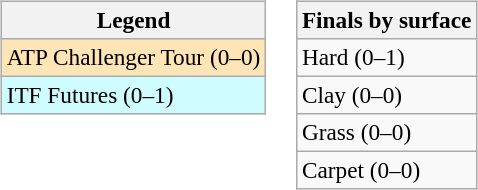<table>
<tr valign=top>
<td><br><table class=wikitable style=font-size:97%>
<tr>
<th>Legend</th>
</tr>
<tr style="background:moccasin;">
<td>ATP Challenger Tour (0–0)</td>
</tr>
<tr style="background:#cffcff;">
<td>ITF Futures (0–1)</td>
</tr>
</table>
</td>
<td><br><table class=wikitable style=font-size:97%>
<tr>
<th>Finals by surface</th>
</tr>
<tr>
<td>Hard (0–1)</td>
</tr>
<tr>
<td>Clay (0–0)</td>
</tr>
<tr>
<td>Grass (0–0)</td>
</tr>
<tr>
<td>Carpet (0–0)</td>
</tr>
</table>
</td>
</tr>
</table>
